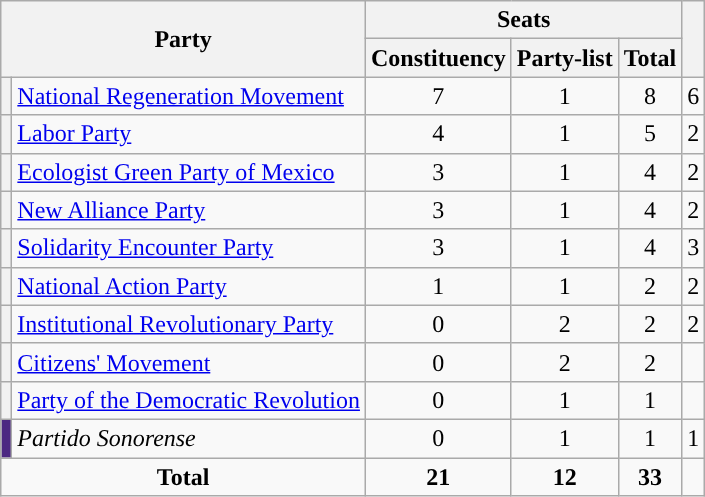<table class="wikitable" style="text-align:center;">
<tr>
<th colspan="2" rowspan="2">Party</th>
<th colspan="3">Seats</th>
<th rowspan="2"></th>
</tr>
<tr>
<th style="width:3em"><strong>Constituency</strong></th>
<th>Party-list</th>
<th>Total</th>
</tr>
<tr>
<th style="background-color:"></th>
<td style="text-align:left;"><a href='#'>National Regeneration Movement</a></td>
<td>7</td>
<td>1</td>
<td>8</td>
<td> 6</td>
</tr>
<tr>
<th style="background-color:"></th>
<td style="text-align:left;"><a href='#'>Labor Party</a></td>
<td>4</td>
<td>1</td>
<td>5</td>
<td> 2</td>
</tr>
<tr>
<th style="background-color:"></th>
<td style="text-align:left;"><a href='#'>Ecologist Green Party of Mexico</a></td>
<td>3</td>
<td>1</td>
<td>4</td>
<td> 2</td>
</tr>
<tr>
<th style="background-color:"></th>
<td style="text-align:left;"><a href='#'>New Alliance Party</a></td>
<td>3</td>
<td>1</td>
<td>4</td>
<td> 2</td>
</tr>
<tr>
<th style="background-color:"></th>
<td style="text-align:left;"><a href='#'>Solidarity Encounter Party</a></td>
<td>3</td>
<td>1</td>
<td>4</td>
<td> 3</td>
</tr>
<tr>
<th style="background-color:"></th>
<td style="text-align:left;"><a href='#'>National Action Party</a></td>
<td>1</td>
<td>1</td>
<td>2</td>
<td> 2</td>
</tr>
<tr>
<th style="background-color:"></th>
<td style="text-align:left;"><a href='#'>Institutional Revolutionary Party</a></td>
<td>0</td>
<td>2</td>
<td>2</td>
<td> 2</td>
</tr>
<tr>
<th style="background-color:"></th>
<td style="text-align:left;"><a href='#'>Citizens' Movement</a></td>
<td>0</td>
<td>2</td>
<td>2</td>
<td></td>
</tr>
<tr>
<th style="background-color:"></th>
<td style="text-align:left;"><a href='#'>Party of the Democratic Revolution</a></td>
<td>0</td>
<td>1</td>
<td>1</td>
<td></td>
</tr>
<tr>
<th style="background-color:#4c2882;"></th>
<td style="text-align:left;"><em>Partido Sonorense</em></td>
<td>0</td>
<td>1</td>
<td>1</td>
<td> 1</td>
</tr>
<tr>
<td colspan="2"><strong>Total</strong></td>
<td><strong>21</strong></td>
<td><strong>12</strong></td>
<td><strong>33</strong></td>
<td></td>
</tr>
</table>
